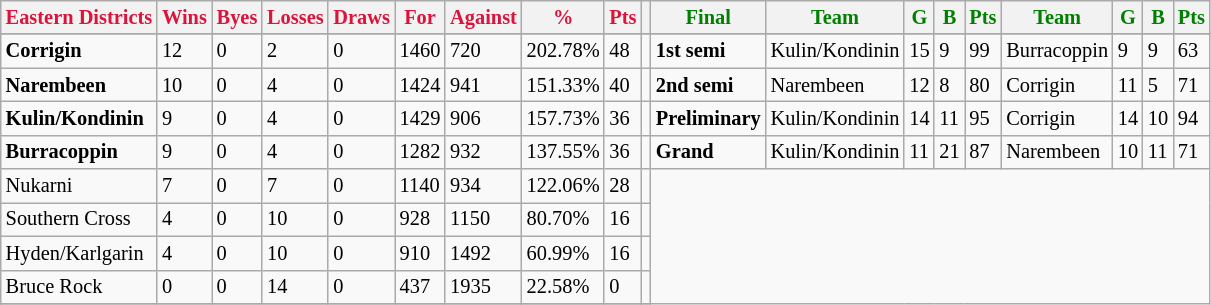<table style="font-size: 85%; text-align: left;" class="wikitable">
<tr>
<th style="color:crimson">Eastern Districts</th>
<th style="color:crimson">Wins</th>
<th style="color:crimson">Byes</th>
<th style="color:crimson">Losses</th>
<th style="color:crimson">Draws</th>
<th style="color:crimson">For</th>
<th style="color:crimson">Against</th>
<th style="color:crimson">%</th>
<th style="color:crimson">Pts</th>
<th></th>
<th style="color:green">Final</th>
<th style="color:green">Team</th>
<th style="color:green">G</th>
<th style="color:green">B</th>
<th style="color:green">Pts</th>
<th style="color:green">Team</th>
<th style="color:green">G</th>
<th style="color:green">B</th>
<th style="color:green">Pts</th>
</tr>
<tr>
</tr>
<tr>
</tr>
<tr>
<td><strong>	Corrigin	</strong></td>
<td>12</td>
<td>0</td>
<td>2</td>
<td>0</td>
<td>1460</td>
<td>720</td>
<td>202.78%</td>
<td>48</td>
<td></td>
<td><strong>1st semi</strong></td>
<td>Kulin/Kondinin</td>
<td>15</td>
<td>9</td>
<td>99</td>
<td>Burracoppin</td>
<td>9</td>
<td>9</td>
<td>63</td>
</tr>
<tr>
<td><strong>	Narembeen	</strong></td>
<td>10</td>
<td>0</td>
<td>4</td>
<td>0</td>
<td>1424</td>
<td>941</td>
<td>151.33%</td>
<td>40</td>
<td></td>
<td><strong>2nd semi</strong></td>
<td>Narembeen</td>
<td>12</td>
<td>8</td>
<td>80</td>
<td>Corrigin</td>
<td>11</td>
<td>5</td>
<td>71</td>
</tr>
<tr>
<td><strong>	Kulin/Kondinin	</strong></td>
<td>9</td>
<td>0</td>
<td>4</td>
<td>0</td>
<td>1429</td>
<td>906</td>
<td>157.73%</td>
<td>36</td>
<td></td>
<td><strong>Preliminary</strong></td>
<td>Kulin/Kondinin</td>
<td>14</td>
<td>11</td>
<td>95</td>
<td>Corrigin</td>
<td>14</td>
<td>10</td>
<td>94</td>
</tr>
<tr>
<td><strong>	Burracoppin	</strong></td>
<td>9</td>
<td>0</td>
<td>4</td>
<td>0</td>
<td>1282</td>
<td>932</td>
<td>137.55%</td>
<td>36</td>
<td></td>
<td><strong>Grand</strong></td>
<td>Kulin/Kondinin</td>
<td>11</td>
<td>21</td>
<td>87</td>
<td>Narembeen</td>
<td>10</td>
<td>11</td>
<td>71</td>
</tr>
<tr>
<td>Nukarni</td>
<td>7</td>
<td>0</td>
<td>7</td>
<td>0</td>
<td>1140</td>
<td>934</td>
<td>122.06%</td>
<td>28</td>
<td></td>
</tr>
<tr>
<td>Southern Cross</td>
<td>4</td>
<td>0</td>
<td>10</td>
<td>0</td>
<td>928</td>
<td>1150</td>
<td>80.70%</td>
<td>16</td>
<td></td>
</tr>
<tr>
<td>Hyden/Karlgarin</td>
<td>4</td>
<td>0</td>
<td>10</td>
<td>0</td>
<td>910</td>
<td>1492</td>
<td>60.99%</td>
<td>16</td>
<td></td>
</tr>
<tr>
<td>Bruce Rock</td>
<td>0</td>
<td>0</td>
<td>14</td>
<td>0</td>
<td>437</td>
<td>1935</td>
<td>22.58%</td>
<td>0</td>
<td></td>
</tr>
<tr>
</tr>
</table>
